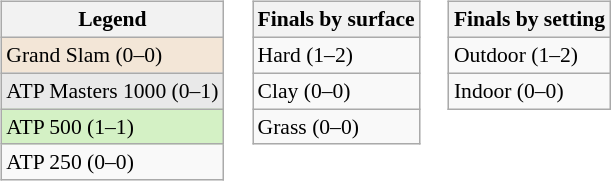<table>
<tr valign="top">
<td><br><table class=wikitable style="font-size:90%">
<tr>
<th>Legend</th>
</tr>
<tr style="background:#f3e6d7;">
<td>Grand Slam (0–0)</td>
</tr>
<tr style="background:#e9e9e9;">
<td>ATP Masters 1000 (0–1)</td>
</tr>
<tr style="background:#d4f1c5;">
<td>ATP 500 (1–1)</td>
</tr>
<tr>
<td>ATP 250 (0–0)</td>
</tr>
</table>
</td>
<td><br><table class=wikitable style="font-size:90%">
<tr>
<th>Finals by surface</th>
</tr>
<tr>
<td>Hard (1–2)</td>
</tr>
<tr>
<td>Clay (0–0)</td>
</tr>
<tr>
<td>Grass (0–0)</td>
</tr>
</table>
</td>
<td><br><table class=wikitable style="font-size:90%">
<tr>
<th>Finals by setting</th>
</tr>
<tr>
<td>Outdoor (1–2)</td>
</tr>
<tr>
<td>Indoor (0–0)</td>
</tr>
</table>
</td>
</tr>
</table>
